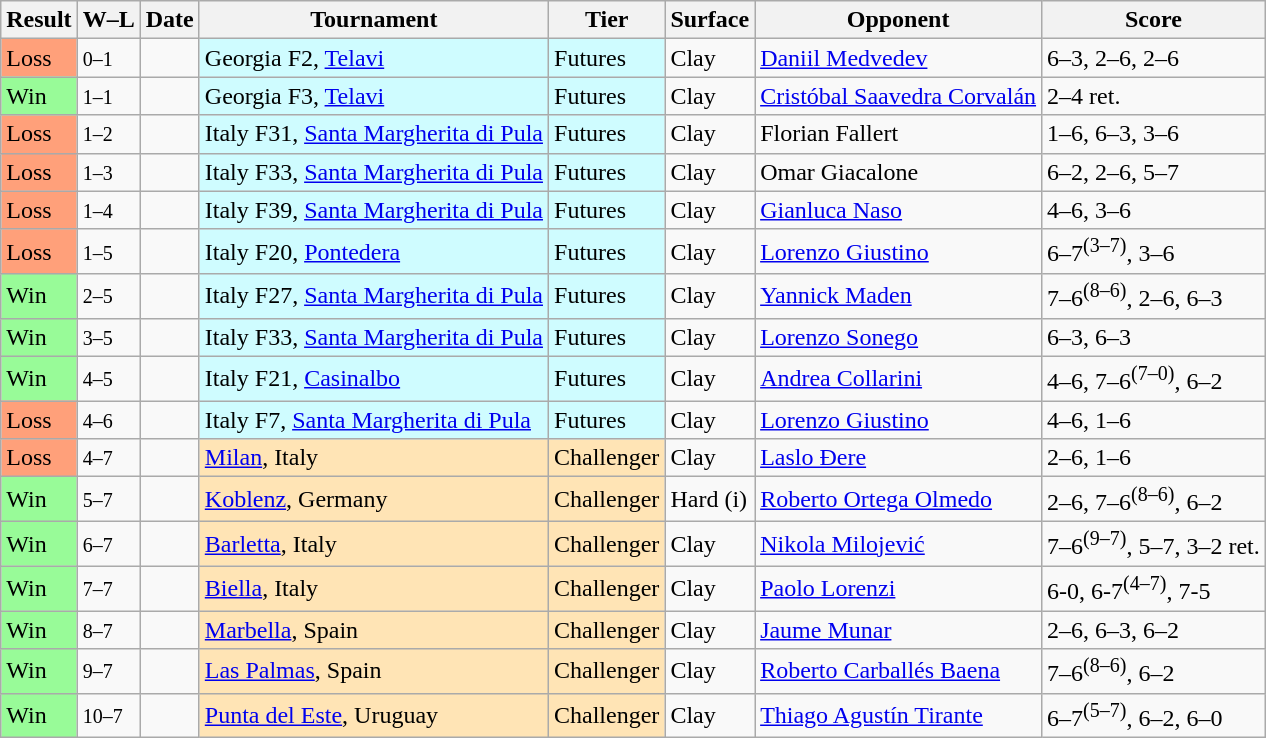<table class="sortable wikitable">
<tr>
<th>Result</th>
<th class="unsortable">W–L</th>
<th>Date</th>
<th>Tournament</th>
<th>Tier</th>
<th>Surface</th>
<th>Opponent</th>
<th class="unsortable">Score</th>
</tr>
<tr>
<td bgcolor=FFA07A>Loss</td>
<td><small>0–1</small></td>
<td></td>
<td style="background:#cffcff;">Georgia F2, <a href='#'>Telavi</a></td>
<td style="background:#cffcff;">Futures</td>
<td>Clay</td>
<td> <a href='#'>Daniil Medvedev</a></td>
<td>6–3, 2–6, 2–6</td>
</tr>
<tr>
<td bgcolor=98FB98>Win</td>
<td><small>1–1</small></td>
<td></td>
<td style="background:#cffcff;">Georgia F3, <a href='#'>Telavi</a></td>
<td style="background:#cffcff;">Futures</td>
<td>Clay</td>
<td> <a href='#'>Cristóbal Saavedra Corvalán</a></td>
<td>2–4 ret.</td>
</tr>
<tr>
<td bgcolor=FFA07A>Loss</td>
<td><small>1–2</small></td>
<td></td>
<td style="background:#cffcff;">Italy F31, <a href='#'>Santa Margherita di Pula</a></td>
<td style="background:#cffcff;">Futures</td>
<td>Clay</td>
<td> Florian Fallert</td>
<td>1–6, 6–3, 3–6</td>
</tr>
<tr>
<td bgcolor=FFA07A>Loss</td>
<td><small>1–3</small></td>
<td></td>
<td style="background:#cffcff;">Italy F33, <a href='#'>Santa Margherita di Pula</a></td>
<td style="background:#cffcff;">Futures</td>
<td>Clay</td>
<td> Omar Giacalone</td>
<td>6–2, 2–6, 5–7</td>
</tr>
<tr>
<td bgcolor=FFA07A>Loss</td>
<td><small>1–4</small></td>
<td></td>
<td style="background:#cffcff;">Italy F39, <a href='#'>Santa Margherita di Pula</a></td>
<td style="background:#cffcff;">Futures</td>
<td>Clay</td>
<td> <a href='#'>Gianluca Naso</a></td>
<td>4–6, 3–6</td>
</tr>
<tr>
<td bgcolor=FFA07A>Loss</td>
<td><small>1–5</small></td>
<td></td>
<td style="background:#cffcff;">Italy F20, <a href='#'>Pontedera</a></td>
<td style="background:#cffcff;">Futures</td>
<td>Clay</td>
<td> <a href='#'>Lorenzo Giustino</a></td>
<td>6–7<sup>(3–7)</sup>, 3–6</td>
</tr>
<tr>
<td bgcolor=98FB98>Win</td>
<td><small>2–5</small></td>
<td></td>
<td style="background:#cffcff;">Italy F27, <a href='#'>Santa Margherita di Pula</a></td>
<td style="background:#cffcff;">Futures</td>
<td>Clay</td>
<td> <a href='#'>Yannick Maden</a></td>
<td>7–6<sup>(8–6)</sup>, 2–6, 6–3</td>
</tr>
<tr>
<td bgcolor=98FB98>Win</td>
<td><small>3–5</small></td>
<td></td>
<td style="background:#cffcff;">Italy F33, <a href='#'>Santa Margherita di Pula</a></td>
<td style="background:#cffcff;">Futures</td>
<td>Clay</td>
<td> <a href='#'>Lorenzo Sonego</a></td>
<td>6–3, 6–3</td>
</tr>
<tr>
<td bgcolor=98FB98>Win</td>
<td><small>4–5</small></td>
<td></td>
<td style="background:#cffcff;">Italy F21, <a href='#'>Casinalbo</a></td>
<td style="background:#cffcff;">Futures</td>
<td>Clay</td>
<td> <a href='#'>Andrea Collarini</a></td>
<td>4–6, 7–6<sup>(7–0)</sup>, 6–2</td>
</tr>
<tr>
<td bgcolor=FFA07A>Loss</td>
<td><small>4–6</small></td>
<td></td>
<td style="background:#cffcff;">Italy F7, <a href='#'>Santa Margherita di Pula</a></td>
<td style="background:#cffcff;">Futures</td>
<td>Clay</td>
<td> <a href='#'>Lorenzo Giustino</a></td>
<td>4–6, 1–6</td>
</tr>
<tr>
<td bgcolor=FFA07A>Loss</td>
<td><small>4–7</small></td>
<td><a href='#'></a></td>
<td style="background:moccasin;"><a href='#'>Milan</a>, Italy</td>
<td style="background:moccasin;">Challenger</td>
<td>Clay</td>
<td> <a href='#'>Laslo Đere</a></td>
<td>2–6, 1–6</td>
</tr>
<tr>
<td bgcolor=98FB98>Win</td>
<td><small>5–7</small></td>
<td><a href='#'></a></td>
<td style="background:moccasin;"><a href='#'>Koblenz</a>, Germany</td>
<td style="background:moccasin;">Challenger</td>
<td>Hard (i)</td>
<td> <a href='#'>Roberto Ortega Olmedo</a></td>
<td>2–6, 7–6<sup>(8–6)</sup>, 6–2</td>
</tr>
<tr>
<td bgcolor=98FB98>Win</td>
<td><small>6–7</small></td>
<td><a href='#'></a></td>
<td style="background:moccasin;"><a href='#'>Barletta</a>, Italy</td>
<td style="background:moccasin;">Challenger</td>
<td>Clay</td>
<td> <a href='#'>Nikola Milojević</a></td>
<td>7–6<sup>(9–7)</sup>, 5–7, 3–2 ret.</td>
</tr>
<tr>
<td bgcolor=98FB98>Win</td>
<td><small>7–7</small></td>
<td><a href='#'></a></td>
<td style="background:moccasin;"><a href='#'>Biella</a>, Italy</td>
<td style="background:moccasin;">Challenger</td>
<td>Clay</td>
<td> <a href='#'>Paolo Lorenzi</a></td>
<td>6-0, 6-7<sup>(4–7)</sup>, 7-5</td>
</tr>
<tr>
<td bgcolor=98FB98>Win</td>
<td><small>8–7</small></td>
<td><a href='#'></a></td>
<td style="background:moccasin;"><a href='#'>Marbella</a>, Spain</td>
<td style="background:moccasin;">Challenger</td>
<td>Clay</td>
<td> <a href='#'>Jaume Munar</a></td>
<td>2–6, 6–3, 6–2</td>
</tr>
<tr>
<td bgcolor=98FB98>Win</td>
<td><small>9–7</small></td>
<td><a href='#'></a></td>
<td style="background:moccasin;"><a href='#'>Las Palmas</a>, Spain</td>
<td style="background:moccasin;">Challenger</td>
<td>Clay</td>
<td> <a href='#'>Roberto Carballés Baena</a></td>
<td>7–6<sup>(8–6)</sup>, 6–2</td>
</tr>
<tr>
<td bgcolor=98FB98>Win</td>
<td><small>10–7</small></td>
<td><a href='#'></a></td>
<td style="background:moccasin;"><a href='#'>Punta del Este</a>, Uruguay</td>
<td style="background:moccasin;">Challenger</td>
<td>Clay</td>
<td> <a href='#'>Thiago Agustín Tirante</a></td>
<td>6–7<sup>(5–7)</sup>, 6–2, 6–0</td>
</tr>
</table>
